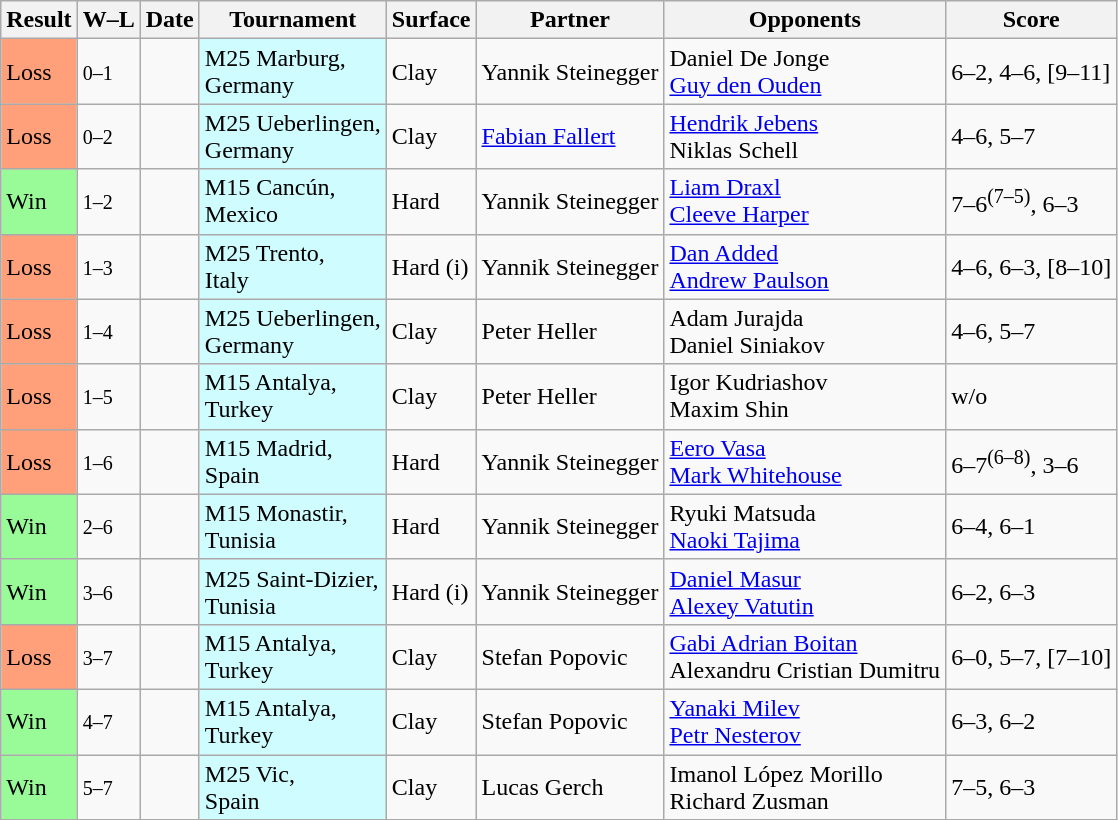<table class="wikitable sortable nowrap">
<tr>
<th>Result</th>
<th class="unsortable">W–L</th>
<th>Date</th>
<th>Tournament</th>
<th>Surface</th>
<th>Partner</th>
<th>Opponents</th>
<th class="unsortable">Score</th>
</tr>
<tr>
<td bgcolor="ffa07a">Loss</td>
<td><small>0–1</small></td>
<td></td>
<td style=background:#cffcff;>M25 Marburg, <br> Germany</td>
<td>Clay</td>
<td> Yannik Steinegger</td>
<td> Daniel De Jonge<br> <a href='#'>Guy den Ouden</a></td>
<td>6–2, 4–6, [9–11]</td>
</tr>
<tr>
<td bgcolor="ffa07a">Loss</td>
<td><small>0–2</small></td>
<td></td>
<td style=background:#cffcff;>M25 Ueberlingen, <br> Germany</td>
<td>Clay</td>
<td> <a href='#'>Fabian Fallert</a></td>
<td> <a href='#'>Hendrik Jebens</a><br> Niklas Schell</td>
<td>4–6, 5–7</td>
</tr>
<tr>
<td bgcolor="98fb98">Win</td>
<td><small>1–2</small></td>
<td></td>
<td style=background:#cffcff;>M15 Cancún, <br> Mexico</td>
<td>Hard</td>
<td> Yannik Steinegger</td>
<td> <a href='#'>Liam Draxl</a><br> <a href='#'>Cleeve Harper</a></td>
<td>7–6<sup>(7–5)</sup>, 6–3</td>
</tr>
<tr>
<td bgcolor="ffa07a">Loss</td>
<td><small>1–3</small></td>
<td></td>
<td style=background:#cffcff;>M25 Trento, <br> Italy</td>
<td>Hard (i)</td>
<td> Yannik Steinegger</td>
<td> <a href='#'>Dan Added</a><br> <a href='#'>Andrew Paulson</a></td>
<td>4–6, 6–3, [8–10]</td>
</tr>
<tr>
<td bgcolor="ffa07a">Loss</td>
<td><small>1–4</small></td>
<td></td>
<td style=background:#cffcff;>M25 Ueberlingen, <br> Germany</td>
<td>Clay</td>
<td> Peter Heller</td>
<td> Adam Jurajda<br> Daniel Siniakov</td>
<td>4–6, 5–7</td>
</tr>
<tr>
<td bgcolor="ffa07a">Loss</td>
<td><small>1–5</small></td>
<td></td>
<td style=background:#cffcff;>M15 Antalya, <br> Turkey</td>
<td>Clay</td>
<td> Peter Heller</td>
<td> Igor Kudriashov<br> Maxim Shin</td>
<td>w/o</td>
</tr>
<tr>
<td bgcolor="ffa07a">Loss</td>
<td><small>1–6</small></td>
<td></td>
<td style=background:#cffcff;>M15 Madrid, <br> Spain</td>
<td>Hard</td>
<td> Yannik Steinegger</td>
<td> <a href='#'>Eero Vasa</a><br> <a href='#'>Mark Whitehouse</a></td>
<td>6–7<sup>(6–8)</sup>, 3–6</td>
</tr>
<tr>
<td bgcolor="98fb98">Win</td>
<td><small>2–6</small></td>
<td></td>
<td style=background:#cffcff;>M15 Monastir, <br> Tunisia</td>
<td>Hard</td>
<td> Yannik Steinegger</td>
<td> Ryuki Matsuda<br> <a href='#'>Naoki Tajima</a></td>
<td>6–4, 6–1</td>
</tr>
<tr>
<td bgcolor="98fb98">Win</td>
<td><small>3–6</small></td>
<td></td>
<td style=background:#cffcff;>M25 Saint-Dizier, <br> Tunisia</td>
<td>Hard (i)</td>
<td> Yannik Steinegger</td>
<td> <a href='#'>Daniel Masur</a><br> <a href='#'>Alexey Vatutin</a></td>
<td>6–2, 6–3</td>
</tr>
<tr>
<td bgcolor="ffa07a">Loss</td>
<td><small>3–7</small></td>
<td></td>
<td style=background:#cffcff;>M15 Antalya, <br> Turkey</td>
<td>Clay</td>
<td> Stefan Popovic</td>
<td> <a href='#'>Gabi Adrian Boitan</a><br> Alexandru Cristian Dumitru</td>
<td>6–0, 5–7, [7–10]</td>
</tr>
<tr>
<td bgcolor="98fb98">Win</td>
<td><small>4–7</small></td>
<td></td>
<td style=background:#cffcff;>M15 Antalya, <br> Turkey</td>
<td>Clay</td>
<td> Stefan Popovic</td>
<td> <a href='#'>Yanaki Milev</a><br> <a href='#'>Petr Nesterov</a></td>
<td>6–3, 6–2</td>
</tr>
<tr>
<td bgcolor="98fb98">Win</td>
<td><small>5–7</small></td>
<td></td>
<td style=background:#cffcff;>M25 Vic, <br> Spain</td>
<td>Clay</td>
<td> Lucas Gerch</td>
<td> Imanol López Morillo<br> Richard Zusman</td>
<td>7–5, 6–3</td>
</tr>
</table>
